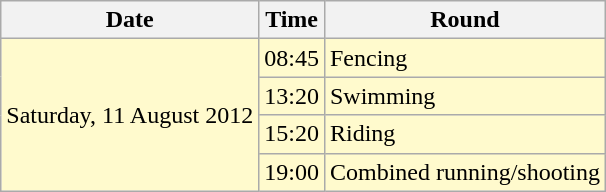<table class="wikitable">
<tr>
<th>Date</th>
<th>Time</th>
<th>Round</th>
</tr>
<tr style="background:lemonchiffon">
<td rowspan=4>Saturday, 11 August 2012</td>
<td>08:45</td>
<td>Fencing</td>
</tr>
<tr style="background:lemonchiffon">
<td>13:20</td>
<td>Swimming</td>
</tr>
<tr style="background:lemonchiffon">
<td>15:20</td>
<td>Riding</td>
</tr>
<tr style="background:lemonchiffon">
<td>19:00</td>
<td>Combined running/shooting</td>
</tr>
</table>
